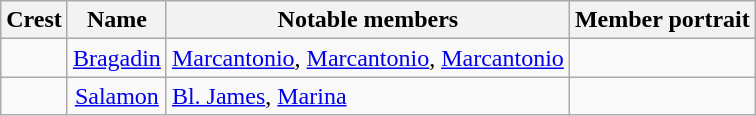<table class="wikitable">
<tr>
<th>Crest</th>
<th>Name</th>
<th>Notable members</th>
<th>Member portrait</th>
</tr>
<tr>
<td style="text-align:center"></td>
<td style="text-align:center"><a href='#'>Bragadin</a></td>
<td><a href='#'>Marcantonio</a>, <a href='#'>Marcantonio</a>, <a href='#'>Marcantonio</a></td>
<td style="text-align:center"></td>
</tr>
<tr>
<td style="text-align:center"></td>
<td style="text-align:center"><a href='#'>Salamon</a></td>
<td><a href='#'>Bl. James</a>,  <a href='#'>Marina</a></td>
<td style="text-align:center"></td>
</tr>
</table>
